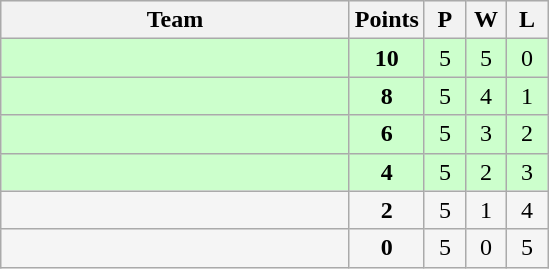<table class=wikitable style=text-align:center>
<tr align=center bgcolor=#efefef>
<th width=225>Team</th>
<th width=20>Points</th>
<th width=20>P</th>
<th width=20>W</th>
<th width=20>L</th>
</tr>
<tr align=center style="background:#ccffcc;">
<td style="text-align:left;"></td>
<td><strong>10</strong></td>
<td>5</td>
<td>5</td>
<td>0</td>
</tr>
<tr align=center style="background:#ccffcc;">
<td style="text-align:left;"></td>
<td><strong>8</strong></td>
<td>5</td>
<td>4</td>
<td>1</td>
</tr>
<tr align=center style="background:#ccffcc;">
<td style="text-align:left;"></td>
<td><strong>6</strong></td>
<td>5</td>
<td>3</td>
<td>2</td>
</tr>
<tr align=center style="background:#ccffcc;">
<td style="text-align:left;"></td>
<td><strong>4</strong></td>
<td>5</td>
<td>2</td>
<td>3</td>
</tr>
<tr align=center style="background:#f5f5f5;">
<td style="text-align:left;"></td>
<td><strong>2</strong></td>
<td>5</td>
<td>1</td>
<td>4</td>
</tr>
<tr align=center style="background:#f5f5f5;">
<td style="text-align:left;"></td>
<td><strong>0</strong></td>
<td>5</td>
<td>0</td>
<td>5</td>
</tr>
</table>
